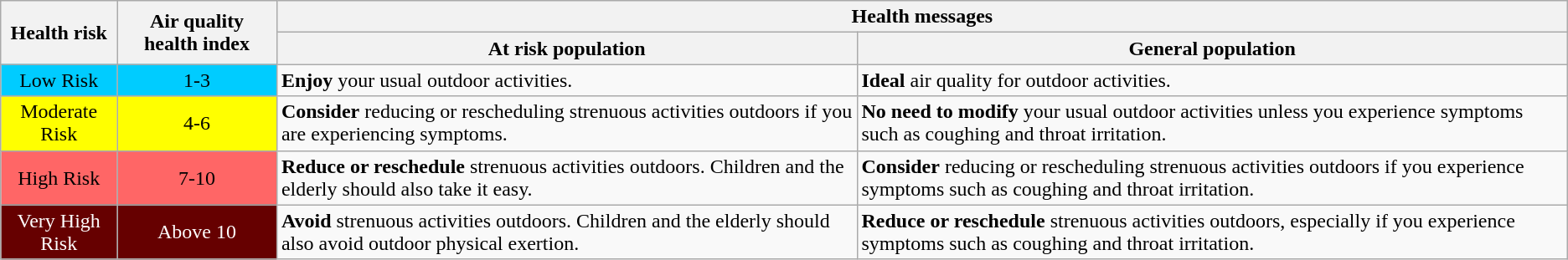<table class="wikitable">
<tr>
<th rowspan="2">Health risk</th>
<th rowspan="2">Air quality health index</th>
<th colspan="2">Health messages</th>
</tr>
<tr>
<th>At risk population</th>
<th>General population</th>
</tr>
<tr>
<td style="text-align:center; background:#00ccff;color:#000">Low Risk</td>
<td style="text-align:center; background:#00ccff;color:#000">1-3</td>
<td><strong>Enjoy</strong> your usual outdoor activities.</td>
<td><strong>Ideal</strong> air quality for outdoor activities.</td>
</tr>
<tr>
<td style="text-align:center; background:#ffff00;color:#000">Moderate Risk</td>
<td style="text-align:center; background:#ffff00;color:#000">4-6</td>
<td><strong>Consider</strong> reducing or rescheduling strenuous activities outdoors if you are experiencing symptoms.</td>
<td><strong>No need to modify</strong> your usual outdoor activities unless you experience symptoms such as coughing and throat irritation.</td>
</tr>
<tr>
<td style="text-align:center; background:#ff6666;color:#000">High Risk</td>
<td style="text-align:center; background:#ff6666;color:#000">7-10</td>
<td><strong>Reduce or reschedule</strong> strenuous activities outdoors. Children and the elderly should also take it easy.</td>
<td><strong>Consider</strong> reducing or rescheduling strenuous activities outdoors if you experience symptoms such as coughing and throat irritation.</td>
</tr>
<tr>
<td style="text-align:center; background:#660000;color:#fff">Very High Risk</td>
<td style="text-align:center; background:#660000;color:#fff">Above 10</td>
<td><strong>Avoid</strong> strenuous activities outdoors. Children and the elderly should also avoid outdoor physical exertion.</td>
<td><strong>Reduce or reschedule</strong> strenuous activities outdoors, especially if you experience symptoms such as coughing and throat irritation.</td>
</tr>
</table>
